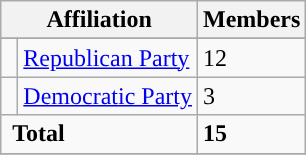<table class="wikitable">
<tr>
<th colspan="2">Affiliation</th>
<th>Members</th>
</tr>
<tr>
</tr>
<tr>
<td style="background-color:"> </td>
<td><a href='#'>Republican Party</a></td>
<td>12</td>
</tr>
<tr>
<td style="background-color:"> </td>
<td><a href='#'>Democratic Party</a></td>
<td>3</td>
</tr>
<tr>
<td colspan="2" rowspan="1"> <strong>Total</strong><br></td>
<td><strong>15</strong></td>
</tr>
<tr>
</tr>
</table>
